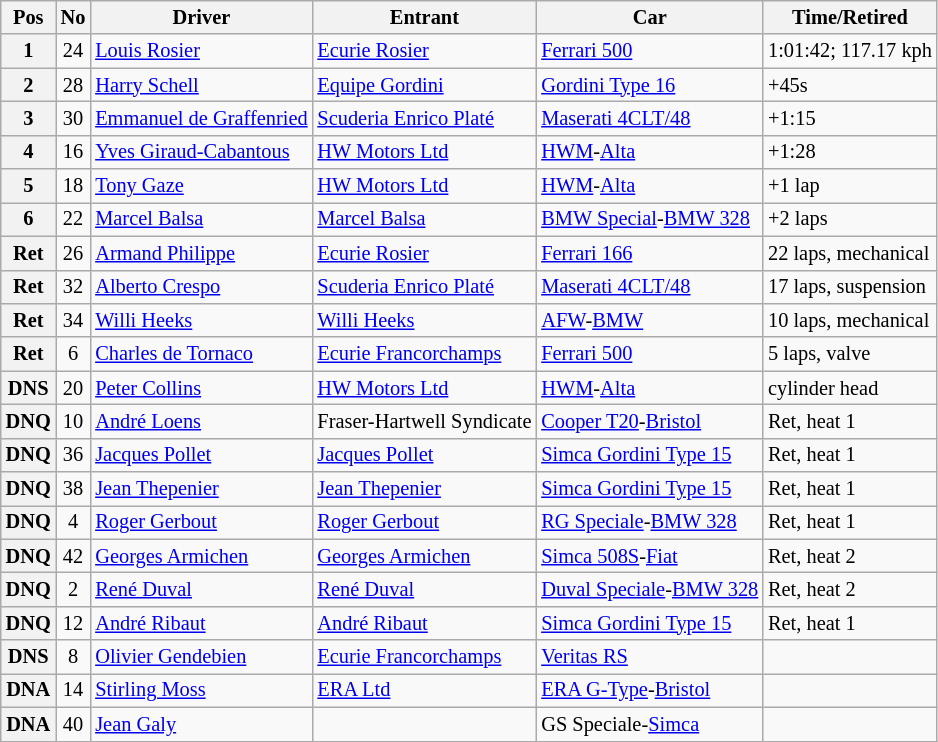<table class="wikitable sortable" style="font-size: 85%;">
<tr>
<th>Pos</th>
<th>No</th>
<th>Driver</th>
<th>Entrant</th>
<th>Car</th>
<th>Time/Retired</th>
</tr>
<tr>
<th>1</th>
<td align="center">24</td>
<td> <a href='#'>Louis Rosier</a></td>
<td><a href='#'>Ecurie Rosier</a></td>
<td><a href='#'>Ferrari 500</a></td>
<td>1:01:42; 117.17 kph</td>
</tr>
<tr>
<th>2</th>
<td align="center">28</td>
<td> <a href='#'>Harry Schell</a></td>
<td><a href='#'>Equipe Gordini</a></td>
<td><a href='#'>Gordini Type 16</a></td>
<td>+45s</td>
</tr>
<tr>
<th>3</th>
<td align="center">30</td>
<td> <a href='#'>Emmanuel de Graffenried</a></td>
<td><a href='#'>Scuderia Enrico Platé</a></td>
<td><a href='#'>Maserati 4CLT/48</a></td>
<td>+1:15</td>
</tr>
<tr>
<th>4</th>
<td align="center">16</td>
<td> <a href='#'>Yves Giraud-Cabantous</a></td>
<td><a href='#'>HW Motors Ltd</a></td>
<td><a href='#'>HWM</a>-<a href='#'>Alta</a></td>
<td>+1:28</td>
</tr>
<tr>
<th>5</th>
<td align="center">18</td>
<td> <a href='#'>Tony Gaze</a></td>
<td><a href='#'>HW Motors Ltd</a></td>
<td><a href='#'>HWM</a>-<a href='#'>Alta</a></td>
<td>+1 lap</td>
</tr>
<tr>
<th>6</th>
<td align="center">22</td>
<td> <a href='#'>Marcel Balsa</a></td>
<td><a href='#'>Marcel Balsa</a></td>
<td><a href='#'>BMW Special</a>-<a href='#'>BMW 328</a></td>
<td>+2 laps</td>
</tr>
<tr>
<th>Ret</th>
<td align="center">26</td>
<td> <a href='#'>Armand Philippe</a></td>
<td><a href='#'>Ecurie Rosier</a></td>
<td><a href='#'>Ferrari 166</a></td>
<td>22 laps, mechanical</td>
</tr>
<tr>
<th>Ret</th>
<td align="center">32</td>
<td> <a href='#'>Alberto Crespo</a></td>
<td><a href='#'>Scuderia Enrico Platé</a></td>
<td><a href='#'>Maserati 4CLT/48</a></td>
<td>17 laps, suspension</td>
</tr>
<tr>
<th>Ret</th>
<td align="center">34</td>
<td> <a href='#'>Willi Heeks</a></td>
<td><a href='#'>Willi Heeks</a></td>
<td><a href='#'>AFW</a>-<a href='#'>BMW</a></td>
<td>10 laps, mechanical</td>
</tr>
<tr>
<th>Ret</th>
<td align="center">6</td>
<td> <a href='#'>Charles de Tornaco</a></td>
<td><a href='#'>Ecurie Francorchamps</a></td>
<td><a href='#'>Ferrari 500</a></td>
<td>5 laps, valve</td>
</tr>
<tr>
<th>DNS</th>
<td align="center">20</td>
<td> <a href='#'>Peter Collins</a></td>
<td><a href='#'>HW Motors Ltd</a></td>
<td><a href='#'>HWM</a>-<a href='#'>Alta</a></td>
<td>cylinder head</td>
</tr>
<tr>
<th>DNQ</th>
<td align="center">10</td>
<td> <a href='#'>André Loens</a></td>
<td>Fraser-Hartwell Syndicate</td>
<td><a href='#'>Cooper T20</a>-<a href='#'>Bristol</a></td>
<td>Ret, heat 1</td>
</tr>
<tr>
<th>DNQ</th>
<td align="center">36</td>
<td> <a href='#'>Jacques Pollet</a></td>
<td><a href='#'>Jacques Pollet</a></td>
<td><a href='#'>Simca Gordini Type 15</a></td>
<td>Ret, heat 1</td>
</tr>
<tr>
<th>DNQ</th>
<td align="center">38</td>
<td> <a href='#'>Jean Thepenier</a></td>
<td><a href='#'>Jean Thepenier</a></td>
<td><a href='#'>Simca Gordini Type 15</a></td>
<td>Ret, heat 1</td>
</tr>
<tr>
<th>DNQ</th>
<td align="center">4</td>
<td> <a href='#'>Roger Gerbout</a></td>
<td><a href='#'>Roger Gerbout</a></td>
<td><a href='#'>RG Speciale</a>-<a href='#'>BMW 328</a></td>
<td>Ret, heat 1</td>
</tr>
<tr>
<th>DNQ</th>
<td align="center">42</td>
<td> <a href='#'>Georges Armichen</a></td>
<td><a href='#'>Georges Armichen</a></td>
<td><a href='#'>Simca 508S</a>-<a href='#'>Fiat</a></td>
<td>Ret, heat 2</td>
</tr>
<tr>
<th>DNQ</th>
<td align="center">2</td>
<td> <a href='#'>René Duval</a></td>
<td><a href='#'>René Duval</a></td>
<td><a href='#'>Duval Speciale</a>-<a href='#'>BMW 328</a></td>
<td>Ret, heat 2</td>
</tr>
<tr>
<th>DNQ</th>
<td align="center">12</td>
<td> <a href='#'>André Ribaut</a></td>
<td><a href='#'>André Ribaut</a></td>
<td><a href='#'>Simca Gordini Type 15</a></td>
<td>Ret, heat 1</td>
</tr>
<tr>
<th>DNS</th>
<td align="center">8</td>
<td> <a href='#'>Olivier Gendebien</a></td>
<td><a href='#'>Ecurie Francorchamps</a></td>
<td><a href='#'>Veritas RS</a></td>
<td></td>
</tr>
<tr>
<th>DNA</th>
<td align="center">14</td>
<td> <a href='#'>Stirling Moss</a></td>
<td><a href='#'>ERA Ltd</a></td>
<td><a href='#'>ERA G-Type</a>-<a href='#'>Bristol</a></td>
<td></td>
</tr>
<tr>
<th>DNA</th>
<td align="center">40</td>
<td> <a href='#'>Jean Galy</a></td>
<td></td>
<td>GS Speciale-<a href='#'>Simca</a></td>
<td></td>
</tr>
<tr>
</tr>
</table>
